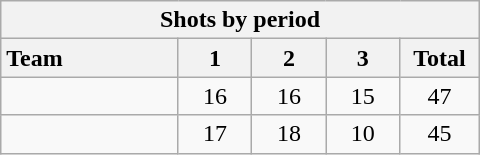<table class="wikitable" style="width:20em; text-align:right;">
<tr>
<th colspan=6>Shots by period</th>
</tr>
<tr>
<th style="width:8em; text-align:left;">Team</th>
<th style="width:3em;">1</th>
<th style="width:3em;">2</th>
<th style="width:3em;">3</th>
<th style="width:3em;">Total</th>
</tr>
<tr>
<td style="text-align:left;"></td>
<td align=center>16</td>
<td align=center>16</td>
<td align=center>15</td>
<td align=center>47</td>
</tr>
<tr>
<td style="text-align:left;"></td>
<td align=center>17</td>
<td align=center>18</td>
<td align=center>10</td>
<td align=center>45</td>
</tr>
</table>
